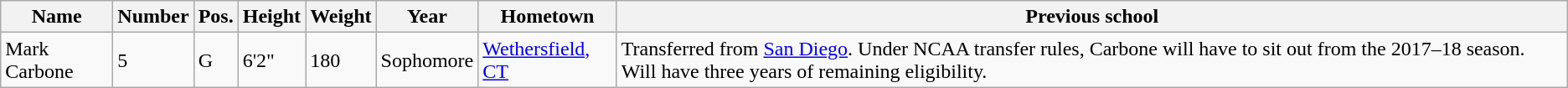<table class="wikitable sortable" border="1">
<tr>
<th>Name</th>
<th>Number</th>
<th>Pos.</th>
<th>Height</th>
<th>Weight</th>
<th>Year</th>
<th>Hometown</th>
<th class="unsortable">Previous school</th>
</tr>
<tr>
<td>Mark Carbone</td>
<td>5</td>
<td>G</td>
<td>6'2"</td>
<td>180</td>
<td>Sophomore</td>
<td><a href='#'>Wethersfield, CT</a></td>
<td>Transferred from <a href='#'>San Diego</a>. Under NCAA transfer rules, Carbone will have to sit out from the 2017–18 season. Will have three years of remaining eligibility.</td>
</tr>
</table>
